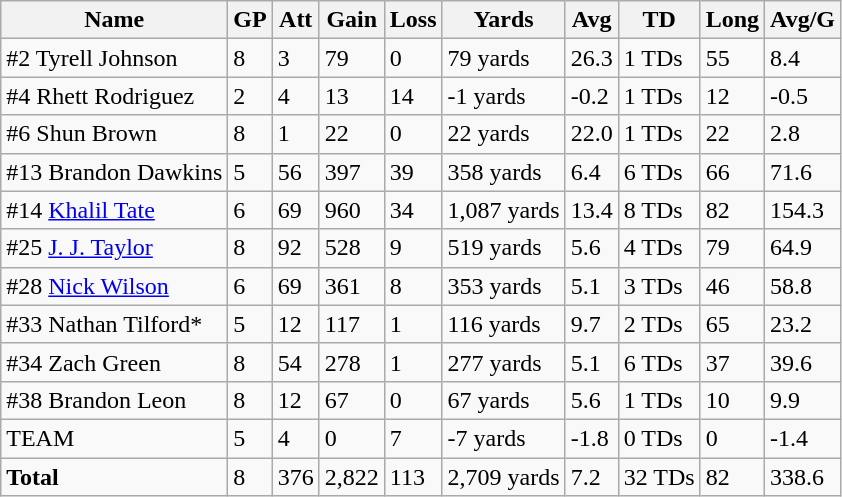<table class="wikitable" style="white-space:nowrap;">
<tr>
<th>Name</th>
<th>GP</th>
<th>Att</th>
<th>Gain</th>
<th>Loss</th>
<th>Yards</th>
<th>Avg</th>
<th>TD</th>
<th>Long</th>
<th>Avg/G</th>
</tr>
<tr>
<td>#2 Tyrell Johnson</td>
<td>8</td>
<td>3</td>
<td>79</td>
<td>0</td>
<td>79 yards</td>
<td>26.3</td>
<td>1 TDs</td>
<td>55</td>
<td>8.4</td>
</tr>
<tr>
<td>#4 Rhett Rodriguez</td>
<td>2</td>
<td>4</td>
<td>13</td>
<td>14</td>
<td>-1 yards</td>
<td>-0.2</td>
<td>1 TDs</td>
<td>12</td>
<td>-0.5</td>
</tr>
<tr>
<td>#6 Shun Brown</td>
<td>8</td>
<td>1</td>
<td>22</td>
<td>0</td>
<td>22 yards</td>
<td>22.0</td>
<td>1 TDs</td>
<td>22</td>
<td>2.8</td>
</tr>
<tr>
<td>#13 Brandon Dawkins</td>
<td>5</td>
<td>56</td>
<td>397</td>
<td>39</td>
<td>358 yards</td>
<td>6.4</td>
<td>6 TDs</td>
<td>66</td>
<td>71.6</td>
</tr>
<tr>
<td>#14 <a href='#'>Khalil Tate</a></td>
<td>6</td>
<td>69</td>
<td>960</td>
<td>34</td>
<td>1,087 yards</td>
<td>13.4</td>
<td>8 TDs</td>
<td>82</td>
<td>154.3</td>
</tr>
<tr>
<td>#25 <a href='#'>J. J. Taylor</a></td>
<td>8</td>
<td>92</td>
<td>528</td>
<td>9</td>
<td>519 yards</td>
<td>5.6</td>
<td>4 TDs</td>
<td>79</td>
<td>64.9</td>
</tr>
<tr>
<td>#28 <a href='#'>Nick Wilson</a></td>
<td>6</td>
<td>69</td>
<td>361</td>
<td>8</td>
<td>353 yards</td>
<td>5.1</td>
<td>3 TDs</td>
<td>46</td>
<td>58.8</td>
</tr>
<tr>
<td>#33 Nathan Tilford*</td>
<td>5</td>
<td>12</td>
<td>117</td>
<td>1</td>
<td>116 yards</td>
<td>9.7</td>
<td>2 TDs</td>
<td>65</td>
<td>23.2</td>
</tr>
<tr>
<td>#34 Zach Green</td>
<td>8</td>
<td>54</td>
<td>278</td>
<td>1</td>
<td>277 yards</td>
<td>5.1</td>
<td>6 TDs</td>
<td>37</td>
<td>39.6</td>
</tr>
<tr>
<td>#38 Brandon Leon</td>
<td>8</td>
<td>12</td>
<td>67</td>
<td>0</td>
<td>67 yards</td>
<td>5.6</td>
<td>1 TDs</td>
<td>10</td>
<td>9.9</td>
</tr>
<tr>
<td>TEAM</td>
<td>5</td>
<td>4</td>
<td>0</td>
<td>7</td>
<td>-7 yards</td>
<td>-1.8</td>
<td>0 TDs</td>
<td>0</td>
<td>-1.4</td>
</tr>
<tr>
<td><strong>Total</strong></td>
<td>8</td>
<td>376</td>
<td>2,822</td>
<td>113</td>
<td>2,709 yards</td>
<td>7.2</td>
<td>32 TDs</td>
<td>82</td>
<td>338.6</td>
</tr>
</table>
